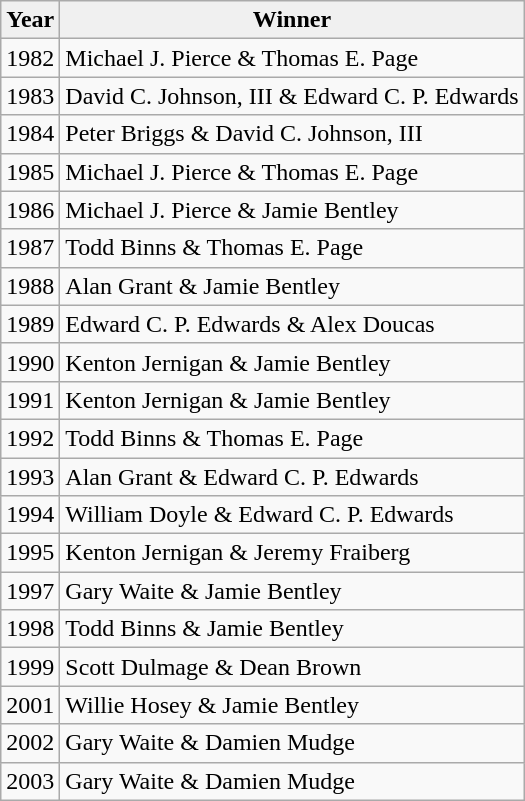<table class="wikitable">
<tr style="text-align:center; background:#f0f0f0;">
<td><strong>Year</strong></td>
<td><strong>Winner</strong></td>
</tr>
<tr>
<td>1982</td>
<td>Michael J. Pierce & Thomas E. Page</td>
</tr>
<tr>
<td>1983</td>
<td>David C. Johnson, III & Edward C. P. Edwards</td>
</tr>
<tr>
<td>1984</td>
<td>Peter Briggs & David C. Johnson, III</td>
</tr>
<tr>
<td>1985</td>
<td>Michael J. Pierce & Thomas E. Page</td>
</tr>
<tr>
<td>1986</td>
<td>Michael J. Pierce & Jamie Bentley</td>
</tr>
<tr>
<td>1987</td>
<td>Todd Binns & Thomas E. Page</td>
</tr>
<tr>
<td>1988</td>
<td>Alan Grant & Jamie Bentley</td>
</tr>
<tr>
<td>1989</td>
<td>Edward C. P. Edwards & Alex Doucas</td>
</tr>
<tr>
<td>1990</td>
<td>Kenton Jernigan & Jamie Bentley</td>
</tr>
<tr>
<td>1991</td>
<td>Kenton Jernigan & Jamie Bentley</td>
</tr>
<tr>
<td>1992</td>
<td>Todd Binns & Thomas E. Page</td>
</tr>
<tr>
<td>1993</td>
<td>Alan Grant & Edward C. P. Edwards</td>
</tr>
<tr>
<td>1994</td>
<td>William Doyle & Edward C. P. Edwards</td>
</tr>
<tr>
<td>1995</td>
<td>Kenton Jernigan & Jeremy Fraiberg</td>
</tr>
<tr>
<td>1997</td>
<td>Gary Waite & Jamie Bentley</td>
</tr>
<tr>
<td>1998</td>
<td>Todd Binns & Jamie Bentley</td>
</tr>
<tr>
<td>1999</td>
<td>Scott Dulmage & Dean Brown</td>
</tr>
<tr>
<td>2001</td>
<td>Willie Hosey & Jamie Bentley</td>
</tr>
<tr>
<td>2002</td>
<td>Gary Waite & Damien Mudge</td>
</tr>
<tr>
<td>2003</td>
<td>Gary Waite & Damien Mudge</td>
</tr>
</table>
